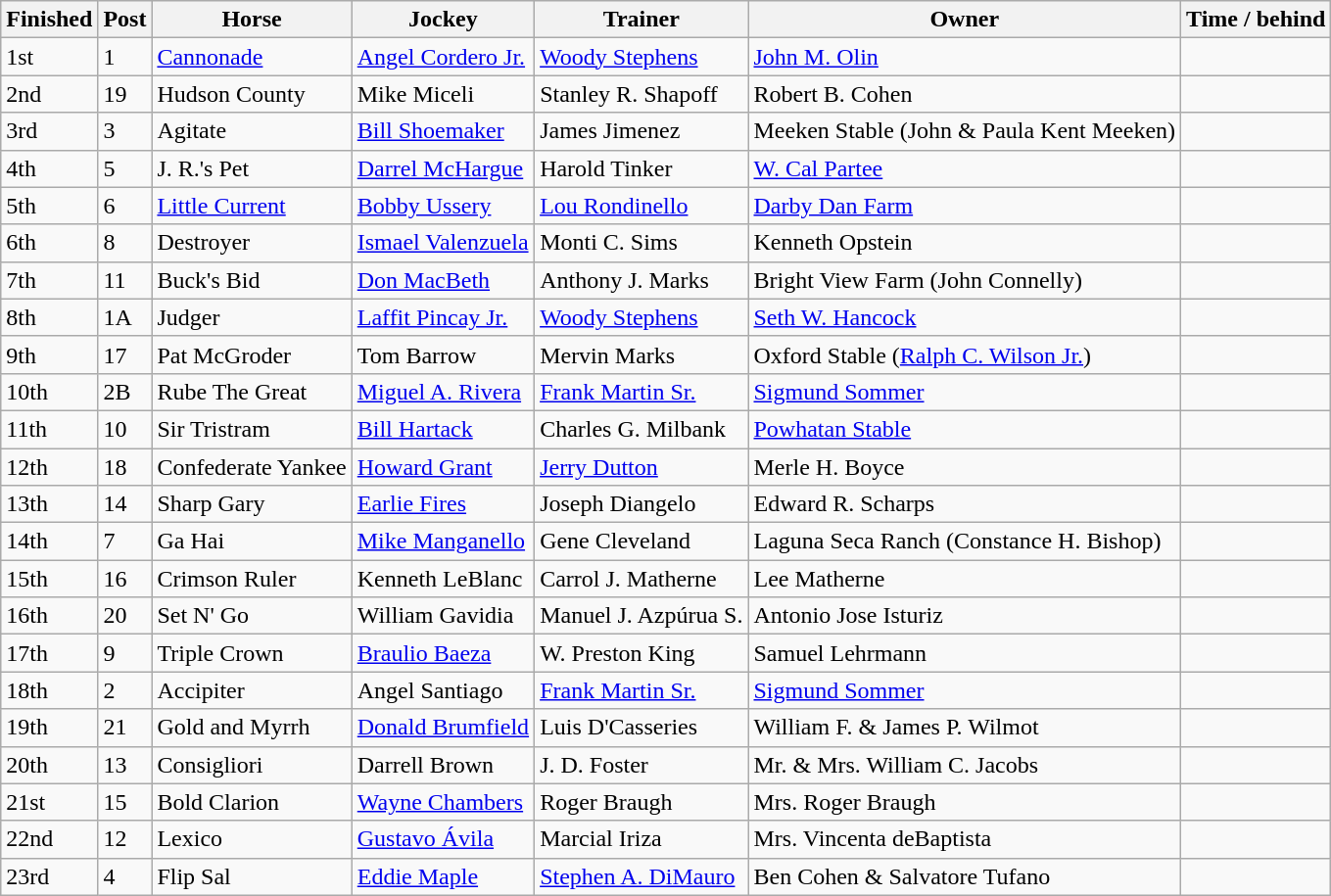<table class="wikitable">
<tr>
<th>Finished</th>
<th>Post</th>
<th>Horse</th>
<th>Jockey</th>
<th>Trainer</th>
<th>Owner</th>
<th>Time / behind</th>
</tr>
<tr>
<td>1st</td>
<td>1</td>
<td><a href='#'>Cannonade</a></td>
<td><a href='#'>Angel Cordero Jr.</a></td>
<td><a href='#'>Woody Stephens</a></td>
<td><a href='#'>John M. Olin</a></td>
<td></td>
</tr>
<tr>
<td>2nd</td>
<td>19</td>
<td>Hudson County</td>
<td>Mike Miceli</td>
<td>Stanley R. Shapoff</td>
<td>Robert B. Cohen</td>
<td></td>
</tr>
<tr>
<td>3rd</td>
<td>3</td>
<td>Agitate</td>
<td><a href='#'>Bill Shoemaker</a></td>
<td>James Jimenez</td>
<td>Meeken Stable (John & Paula Kent Meeken)</td>
<td></td>
</tr>
<tr>
<td>4th</td>
<td>5</td>
<td>J. R.'s Pet</td>
<td><a href='#'>Darrel McHargue</a></td>
<td>Harold Tinker</td>
<td><a href='#'>W. Cal Partee</a></td>
<td></td>
</tr>
<tr>
<td>5th</td>
<td>6</td>
<td><a href='#'>Little Current</a></td>
<td><a href='#'>Bobby Ussery</a></td>
<td><a href='#'>Lou Rondinello</a></td>
<td><a href='#'>Darby Dan Farm</a></td>
<td></td>
</tr>
<tr>
<td>6th</td>
<td>8</td>
<td>Destroyer</td>
<td><a href='#'>Ismael Valenzuela</a></td>
<td>Monti C. Sims</td>
<td>Kenneth Opstein</td>
<td></td>
</tr>
<tr>
<td>7th</td>
<td>11</td>
<td>Buck's Bid</td>
<td><a href='#'>Don MacBeth</a></td>
<td>Anthony J. Marks</td>
<td>Bright View Farm (John Connelly)</td>
<td></td>
</tr>
<tr>
<td>8th</td>
<td>1A</td>
<td>Judger</td>
<td><a href='#'>Laffit Pincay Jr.</a></td>
<td><a href='#'>Woody Stephens</a></td>
<td><a href='#'>Seth W. Hancock</a></td>
<td></td>
</tr>
<tr>
<td>9th</td>
<td>17</td>
<td>Pat McGroder</td>
<td>Tom Barrow</td>
<td>Mervin Marks</td>
<td>Oxford Stable (<a href='#'>Ralph C. Wilson Jr.</a>)</td>
<td></td>
</tr>
<tr>
<td>10th</td>
<td>2B</td>
<td>Rube The Great</td>
<td><a href='#'>Miguel A. Rivera</a></td>
<td><a href='#'>Frank Martin Sr.</a></td>
<td><a href='#'>Sigmund Sommer</a></td>
<td></td>
</tr>
<tr>
<td>11th</td>
<td>10</td>
<td>Sir Tristram</td>
<td><a href='#'>Bill Hartack</a></td>
<td>Charles G. Milbank</td>
<td><a href='#'>Powhatan Stable</a></td>
<td></td>
</tr>
<tr>
<td>12th</td>
<td>18</td>
<td>Confederate Yankee</td>
<td><a href='#'>Howard Grant</a></td>
<td><a href='#'>Jerry Dutton</a></td>
<td>Merle H. Boyce</td>
<td></td>
</tr>
<tr>
<td>13th</td>
<td>14</td>
<td>Sharp Gary</td>
<td><a href='#'>Earlie Fires</a></td>
<td>Joseph Diangelo</td>
<td>Edward R. Scharps</td>
<td></td>
</tr>
<tr>
<td>14th</td>
<td>7</td>
<td>Ga Hai</td>
<td><a href='#'>Mike Manganello</a></td>
<td>Gene Cleveland</td>
<td>Laguna Seca Ranch (Constance H. Bishop)</td>
<td></td>
</tr>
<tr>
<td>15th</td>
<td>16</td>
<td>Crimson Ruler</td>
<td>Kenneth LeBlanc</td>
<td>Carrol J. Matherne</td>
<td>Lee Matherne</td>
<td></td>
</tr>
<tr>
<td>16th</td>
<td>20</td>
<td>Set N' Go</td>
<td>William Gavidia</td>
<td>Manuel J. Azpúrua S.</td>
<td>Antonio Jose Isturiz</td>
<td></td>
</tr>
<tr>
<td>17th</td>
<td>9</td>
<td>Triple Crown</td>
<td><a href='#'>Braulio Baeza</a></td>
<td>W. Preston King</td>
<td>Samuel Lehrmann</td>
<td></td>
</tr>
<tr>
<td>18th</td>
<td>2</td>
<td>Accipiter</td>
<td>Angel Santiago</td>
<td><a href='#'>Frank Martin Sr.</a></td>
<td><a href='#'>Sigmund Sommer</a></td>
<td></td>
</tr>
<tr>
<td>19th</td>
<td>21</td>
<td>Gold and Myrrh</td>
<td><a href='#'>Donald Brumfield</a></td>
<td>Luis D'Casseries</td>
<td>William F. & James P. Wilmot</td>
<td></td>
</tr>
<tr>
<td>20th</td>
<td>13</td>
<td>Consigliori</td>
<td>Darrell Brown</td>
<td>J. D. Foster</td>
<td>Mr. & Mrs. William C. Jacobs</td>
<td></td>
</tr>
<tr>
<td>21st</td>
<td>15</td>
<td>Bold Clarion</td>
<td><a href='#'>Wayne Chambers</a></td>
<td>Roger Braugh</td>
<td>Mrs. Roger Braugh</td>
<td></td>
</tr>
<tr>
<td>22nd</td>
<td>12</td>
<td>Lexico</td>
<td><a href='#'>Gustavo Ávila</a></td>
<td>Marcial Iriza</td>
<td>Mrs. Vincenta deBaptista</td>
<td></td>
</tr>
<tr>
<td>23rd</td>
<td>4</td>
<td>Flip Sal</td>
<td><a href='#'>Eddie Maple</a></td>
<td><a href='#'>Stephen A. DiMauro</a></td>
<td>Ben Cohen & Salvatore Tufano</td>
<td></td>
</tr>
</table>
